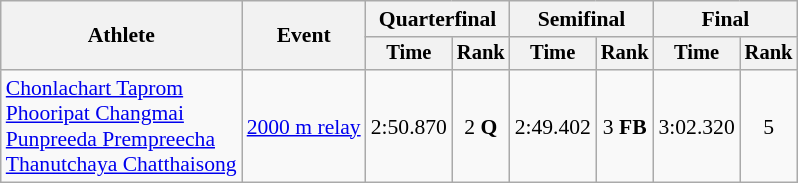<table class=wikitable style=font-size:90%>
<tr>
<th rowspan=2>Athlete</th>
<th rowspan=2>Event</th>
<th colspan=2>Quarterfinal</th>
<th colspan=2>Semifinal</th>
<th colspan=2>Final</th>
</tr>
<tr style=font-size:95%>
<th>Time</th>
<th>Rank</th>
<th>Time</th>
<th>Rank</th>
<th>Time</th>
<th>Rank</th>
</tr>
<tr align=center>
<td align=left><a href='#'>Chonlachart Taprom</a><br><a href='#'>Phooripat Changmai</a><br><a href='#'>Punpreeda Prempreecha</a><br><a href='#'>Thanutchaya Chatthaisong</a></td>
<td align=left><a href='#'>2000 m relay</a></td>
<td>2:50.870</td>
<td>2 <strong>Q</strong></td>
<td>2:49.402</td>
<td>3 <strong>FB</strong></td>
<td>3:02.320</td>
<td>5</td>
</tr>
</table>
